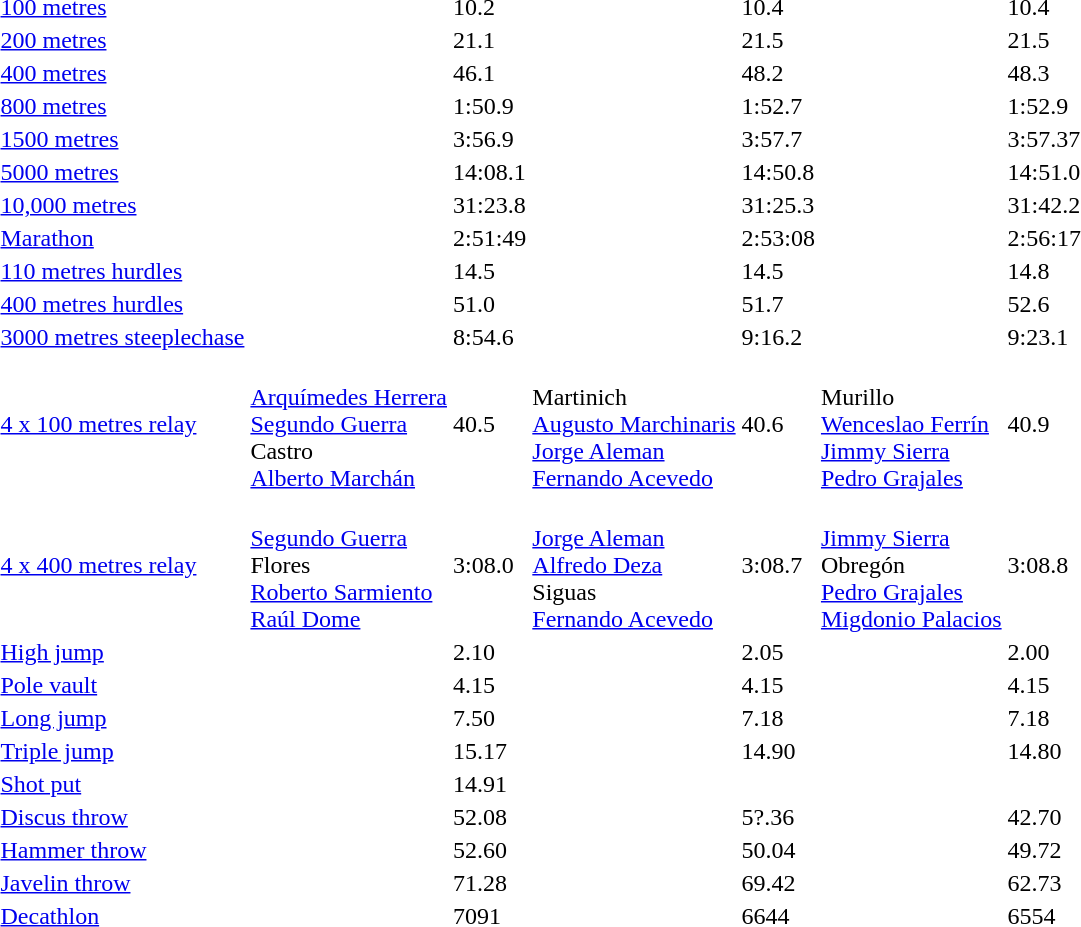<table>
<tr>
<td><a href='#'>100 metres</a></td>
<td></td>
<td>10.2</td>
<td></td>
<td>10.4</td>
<td></td>
<td>10.4</td>
</tr>
<tr>
<td><a href='#'>200 metres</a></td>
<td></td>
<td>21.1</td>
<td></td>
<td>21.5</td>
<td></td>
<td>21.5</td>
</tr>
<tr>
<td><a href='#'>400 metres</a></td>
<td></td>
<td>46.1</td>
<td></td>
<td>48.2</td>
<td></td>
<td>48.3</td>
</tr>
<tr>
<td><a href='#'>800 metres</a></td>
<td></td>
<td>1:50.9</td>
<td></td>
<td>1:52.7</td>
<td></td>
<td>1:52.9</td>
</tr>
<tr>
<td><a href='#'>1500 metres</a></td>
<td></td>
<td>3:56.9</td>
<td></td>
<td>3:57.7</td>
<td></td>
<td>3:57.37</td>
</tr>
<tr>
<td><a href='#'>5000 metres</a></td>
<td></td>
<td>14:08.1</td>
<td></td>
<td>14:50.8</td>
<td></td>
<td>14:51.0</td>
</tr>
<tr>
<td><a href='#'>10,000 metres</a></td>
<td></td>
<td>31:23.8</td>
<td></td>
<td>31:25.3</td>
<td></td>
<td>31:42.2</td>
</tr>
<tr>
<td><a href='#'>Marathon</a></td>
<td></td>
<td>2:51:49</td>
<td></td>
<td>2:53:08</td>
<td></td>
<td>2:56:17</td>
</tr>
<tr>
<td><a href='#'>110 metres hurdles</a></td>
<td></td>
<td>14.5</td>
<td></td>
<td>14.5</td>
<td></td>
<td>14.8</td>
</tr>
<tr>
<td><a href='#'>400 metres hurdles</a></td>
<td></td>
<td>51.0</td>
<td></td>
<td>51.7</td>
<td></td>
<td>52.6</td>
</tr>
<tr>
<td><a href='#'>3000 metres steeplechase</a></td>
<td></td>
<td>8:54.6</td>
<td></td>
<td>9:16.2</td>
<td></td>
<td>9:23.1</td>
</tr>
<tr>
<td><a href='#'>4 x 100 metres relay</a></td>
<td><br><a href='#'>Arquímedes Herrera</a><br><a href='#'>Segundo Guerra</a><br>Castro<br><a href='#'>Alberto Marchán</a></td>
<td>40.5</td>
<td><br>Martinich<br><a href='#'>Augusto Marchinaris</a><br><a href='#'>Jorge Aleman</a><br><a href='#'>Fernando Acevedo</a></td>
<td>40.6</td>
<td><br>Murillo<br><a href='#'>Wenceslao Ferrín</a><br><a href='#'>Jimmy Sierra</a><br><a href='#'>Pedro Grajales</a></td>
<td>40.9</td>
</tr>
<tr>
<td><a href='#'>4 x 400 metres relay</a></td>
<td><br><a href='#'>Segundo Guerra</a><br>Flores<br><a href='#'>Roberto Sarmiento</a><br><a href='#'>Raúl Dome</a></td>
<td>3:08.0</td>
<td><br><a href='#'>Jorge Aleman</a><br><a href='#'>Alfredo Deza</a><br>Siguas<br><a href='#'>Fernando Acevedo</a></td>
<td>3:08.7</td>
<td><br><a href='#'>Jimmy Sierra</a><br>Obregón<br><a href='#'>Pedro Grajales</a><br><a href='#'>Migdonio Palacios</a></td>
<td>3:08.8</td>
</tr>
<tr>
<td><a href='#'>High jump</a></td>
<td></td>
<td>2.10</td>
<td></td>
<td>2.05</td>
<td></td>
<td>2.00</td>
</tr>
<tr>
<td><a href='#'>Pole vault</a></td>
<td></td>
<td>4.15</td>
<td></td>
<td>4.15</td>
<td></td>
<td>4.15</td>
</tr>
<tr>
<td><a href='#'>Long jump</a></td>
<td></td>
<td>7.50</td>
<td></td>
<td>7.18</td>
<td></td>
<td>7.18</td>
</tr>
<tr>
<td><a href='#'>Triple jump</a></td>
<td></td>
<td>15.17</td>
<td></td>
<td>14.90</td>
<td></td>
<td>14.80</td>
</tr>
<tr>
<td><a href='#'>Shot put</a></td>
<td></td>
<td>14.91</td>
<td></td>
<td></td>
<td></td>
<td></td>
</tr>
<tr>
<td><a href='#'>Discus throw</a></td>
<td></td>
<td>52.08</td>
<td></td>
<td>5?.36</td>
<td></td>
<td>42.70</td>
</tr>
<tr>
<td><a href='#'>Hammer throw</a></td>
<td></td>
<td>52.60</td>
<td></td>
<td>50.04</td>
<td></td>
<td>49.72</td>
</tr>
<tr>
<td><a href='#'>Javelin throw</a></td>
<td></td>
<td>71.28</td>
<td></td>
<td>69.42</td>
<td></td>
<td>62.73</td>
</tr>
<tr>
<td><a href='#'>Decathlon</a></td>
<td></td>
<td>7091</td>
<td></td>
<td>6644</td>
<td></td>
<td>6554</td>
</tr>
</table>
